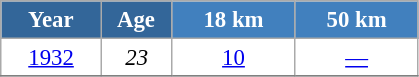<table class="wikitable" style="font-size:95%; text-align:center; border:grey solid 1px; border-collapse:collapse; background:#ffffff;">
<tr>
<th style="background-color:#369; color:white; width:60px;"> Year </th>
<th style="background-color:#369; color:white; width:40px;"> Age </th>
<th style="background-color:#4180be; color:white; width:75px;"> 18 km </th>
<th style="background-color:#4180be; color:white; width:75px;"> 50 km </th>
</tr>
<tr>
<td><a href='#'>1932</a></td>
<td><em>23</em></td>
<td><a href='#'>10</a></td>
<td><a href='#'>—</a></td>
</tr>
<tr>
</tr>
</table>
